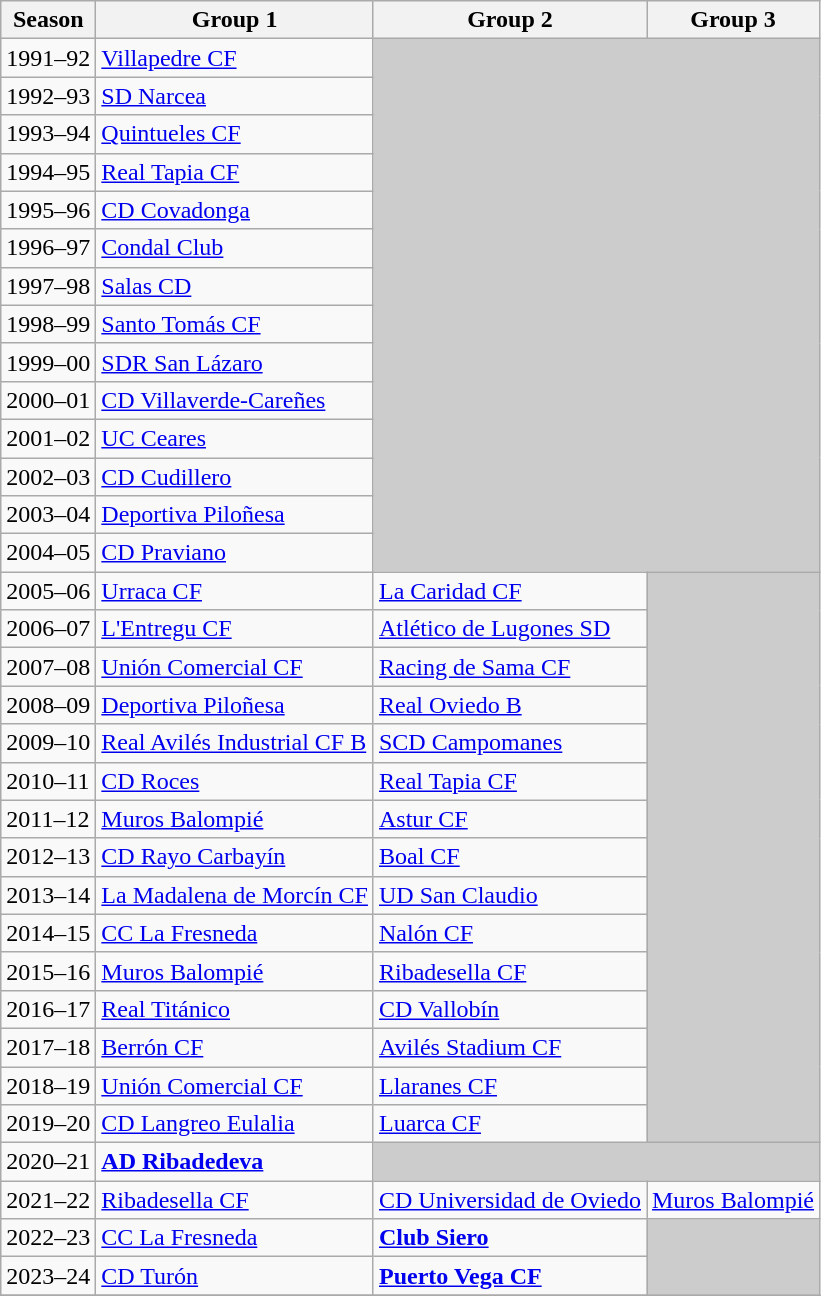<table class="wikitable">
<tr>
<th>Season</th>
<th>Group 1</th>
<th>Group 2</th>
<th>Group 3</th>
</tr>
<tr>
<td>1991–92</td>
<td><a href='#'>Villapedre CF</a></td>
<td colspan=2 rowspan=14 bgcolor=#ccc></td>
</tr>
<tr>
<td>1992–93</td>
<td><a href='#'>SD Narcea</a></td>
</tr>
<tr>
<td>1993–94</td>
<td><a href='#'>Quintueles CF</a></td>
</tr>
<tr>
<td>1994–95</td>
<td><a href='#'>Real Tapia CF</a></td>
</tr>
<tr>
<td>1995–96</td>
<td><a href='#'>CD Covadonga</a></td>
</tr>
<tr>
<td>1996–97</td>
<td><a href='#'>Condal Club</a></td>
</tr>
<tr>
<td>1997–98</td>
<td><a href='#'>Salas CD</a></td>
</tr>
<tr>
<td>1998–99</td>
<td><a href='#'>Santo Tomás CF</a></td>
</tr>
<tr>
<td>1999–00</td>
<td><a href='#'>SDR San Lázaro</a></td>
</tr>
<tr>
<td>2000–01</td>
<td><a href='#'>CD Villaverde-Careñes</a></td>
</tr>
<tr>
<td>2001–02</td>
<td><a href='#'>UC Ceares</a></td>
</tr>
<tr>
<td>2002–03</td>
<td><a href='#'>CD Cudillero</a></td>
</tr>
<tr>
<td>2003–04</td>
<td><a href='#'>Deportiva Piloñesa</a></td>
</tr>
<tr>
<td>2004–05</td>
<td><a href='#'>CD Praviano</a></td>
</tr>
<tr>
<td>2005–06</td>
<td><a href='#'>Urraca CF</a></td>
<td><a href='#'>La Caridad CF</a></td>
<td rowspan=15 bgcolor=#ccc></td>
</tr>
<tr>
<td>2006–07</td>
<td><a href='#'>L'Entregu CF</a></td>
<td><a href='#'>Atlético de Lugones SD</a></td>
</tr>
<tr>
<td>2007–08</td>
<td><a href='#'>Unión Comercial CF</a></td>
<td><a href='#'>Racing de Sama CF</a></td>
</tr>
<tr>
<td>2008–09</td>
<td><a href='#'>Deportiva Piloñesa</a></td>
<td><a href='#'>Real Oviedo B</a></td>
</tr>
<tr>
<td>2009–10</td>
<td><a href='#'>Real Avilés Industrial CF B</a></td>
<td><a href='#'>SCD Campomanes</a></td>
</tr>
<tr>
<td>2010–11</td>
<td><a href='#'>CD Roces</a></td>
<td><a href='#'>Real Tapia CF</a></td>
</tr>
<tr>
<td>2011–12</td>
<td><a href='#'>Muros Balompié</a></td>
<td><a href='#'>Astur CF</a></td>
</tr>
<tr>
<td>2012–13</td>
<td><a href='#'>CD Rayo Carbayín</a></td>
<td><a href='#'>Boal CF</a></td>
</tr>
<tr>
<td>2013–14</td>
<td><a href='#'>La Madalena de Morcín CF</a></td>
<td><a href='#'>UD San Claudio</a></td>
</tr>
<tr>
<td>2014–15</td>
<td><a href='#'>CC La Fresneda</a></td>
<td><a href='#'>Nalón CF</a></td>
</tr>
<tr>
<td>2015–16</td>
<td><a href='#'>Muros Balompié</a></td>
<td><a href='#'>Ribadesella CF</a></td>
</tr>
<tr>
<td>2016–17</td>
<td><a href='#'>Real Titánico</a></td>
<td><a href='#'>CD Vallobín</a></td>
</tr>
<tr>
<td>2017–18</td>
<td><a href='#'>Berrón CF</a></td>
<td><a href='#'>Avilés Stadium CF</a></td>
</tr>
<tr>
<td>2018–19</td>
<td><a href='#'>Unión Comercial CF</a></td>
<td><a href='#'>Llaranes CF</a></td>
</tr>
<tr>
<td>2019–20</td>
<td><a href='#'>CD Langreo Eulalia</a></td>
<td><a href='#'>Luarca CF</a></td>
</tr>
<tr>
<td>2020–21</td>
<td><strong><a href='#'>AD Ribadedeva</a></strong></td>
<td colspan=2 bgcolor=#ccc></td>
</tr>
<tr>
<td>2021–22</td>
<td><a href='#'>Ribadesella CF</a></td>
<td><a href='#'>CD Universidad de Oviedo</a></td>
<td><a href='#'>Muros Balompié</a></td>
</tr>
<tr>
<td>2022–23</td>
<td><a href='#'>CC La Fresneda</a></td>
<td><strong><a href='#'>Club Siero</a></strong></td>
<td rowspan=2 bgcolor=#ccc></td>
</tr>
<tr>
<td>2023–24</td>
<td><a href='#'>CD Turón</a></td>
<td><strong><a href='#'>Puerto Vega CF</a></strong></td>
</tr>
<tr>
</tr>
</table>
